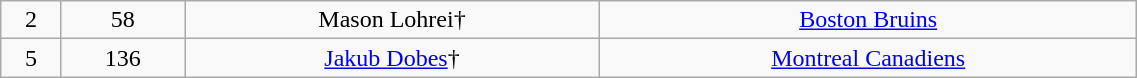<table class="wikitable" width="60%">
<tr align="center" bgcolor="">
<td>2</td>
<td>58</td>
<td>Mason Lohrei†</td>
<td><a href='#'>Boston Bruins</a></td>
</tr>
<tr align="center" bgcolor="">
<td>5</td>
<td>136</td>
<td><a href='#'>Jakub Dobes</a>†</td>
<td><a href='#'>Montreal Canadiens</a></td>
</tr>
</table>
